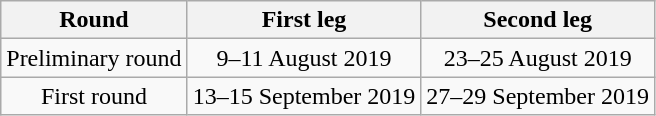<table class="wikitable" style="text-align:center">
<tr>
<th>Round</th>
<th>First leg</th>
<th>Second leg</th>
</tr>
<tr>
<td>Preliminary round</td>
<td>9–11 August 2019</td>
<td>23–25 August 2019</td>
</tr>
<tr>
<td>First round</td>
<td>13–15 September 2019</td>
<td>27–29 September 2019</td>
</tr>
</table>
